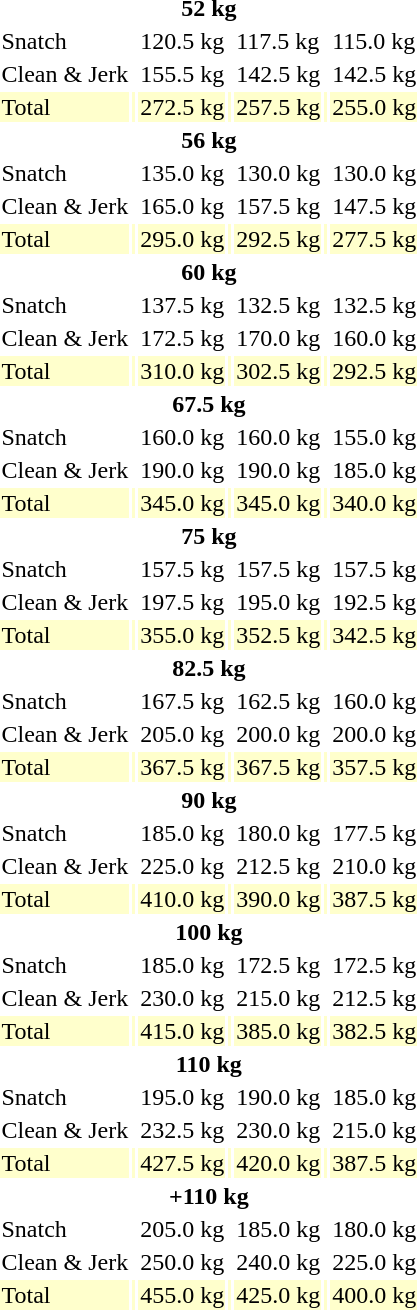<table>
<tr>
<th colspan=7>52 kg</th>
</tr>
<tr>
<td>Snatch</td>
<td></td>
<td>120.5 kg<br></td>
<td></td>
<td>117.5 kg</td>
<td></td>
<td>115.0 kg</td>
</tr>
<tr>
<td>Clean & Jerk</td>
<td></td>
<td>155.5 kg<br></td>
<td></td>
<td>142.5 kg</td>
<td></td>
<td>142.5 kg</td>
</tr>
<tr bgcolor=#ffffcc>
<td>Total</td>
<td></td>
<td>272.5 kg</td>
<td></td>
<td>257.5 kg</td>
<td></td>
<td>255.0 kg</td>
</tr>
<tr>
<th colspan=7>56 kg</th>
</tr>
<tr>
<td>Snatch</td>
<td></td>
<td>135.0 kg<br></td>
<td></td>
<td>130.0 kg</td>
<td></td>
<td>130.0 kg</td>
</tr>
<tr>
<td>Clean & Jerk</td>
<td></td>
<td>165.0 kg</td>
<td></td>
<td>157.5 kg</td>
<td></td>
<td>147.5 kg</td>
</tr>
<tr bgcolor=#ffffcc>
<td>Total</td>
<td></td>
<td>295.0 kg</td>
<td></td>
<td>292.5 kg</td>
<td></td>
<td>277.5 kg</td>
</tr>
<tr>
<th colspan=7>60 kg</th>
</tr>
<tr>
<td>Snatch</td>
<td></td>
<td>137.5 kg</td>
<td></td>
<td>132.5 kg</td>
<td></td>
<td>132.5 kg</td>
</tr>
<tr>
<td>Clean & Jerk</td>
<td></td>
<td>172.5 kg</td>
<td></td>
<td>170.0 kg</td>
<td></td>
<td>160.0 kg</td>
</tr>
<tr bgcolor=#ffffcc>
<td>Total</td>
<td></td>
<td>310.0 kg</td>
<td></td>
<td>302.5 kg</td>
<td></td>
<td>292.5 kg</td>
</tr>
<tr>
<th colspan=7>67.5 kg</th>
</tr>
<tr>
<td>Snatch</td>
<td></td>
<td>160.0 kg</td>
<td></td>
<td>160.0 kg</td>
<td></td>
<td>155.0 kg</td>
</tr>
<tr>
<td>Clean & Jerk</td>
<td></td>
<td>190.0 kg</td>
<td></td>
<td>190.0 kg</td>
<td></td>
<td>185.0 kg</td>
</tr>
<tr bgcolor=#ffffcc>
<td>Total</td>
<td></td>
<td>345.0 kg</td>
<td></td>
<td>345.0 kg</td>
<td></td>
<td>340.0 kg</td>
</tr>
<tr>
<th colspan=7>75 kg</th>
</tr>
<tr>
<td>Snatch</td>
<td></td>
<td>157.5 kg</td>
<td></td>
<td>157.5 kg</td>
<td></td>
<td>157.5 kg</td>
</tr>
<tr>
<td>Clean & Jerk</td>
<td></td>
<td>197.5 kg</td>
<td></td>
<td>195.0 kg</td>
<td></td>
<td>192.5 kg</td>
</tr>
<tr bgcolor=#ffffcc>
<td>Total</td>
<td></td>
<td>355.0 kg</td>
<td></td>
<td>352.5 kg</td>
<td></td>
<td>342.5 kg</td>
</tr>
<tr>
<th colspan=7>82.5 kg</th>
</tr>
<tr>
<td>Snatch</td>
<td></td>
<td>167.5 kg</td>
<td></td>
<td>162.5 kg</td>
<td></td>
<td>160.0 kg</td>
</tr>
<tr>
<td>Clean & Jerk</td>
<td></td>
<td>205.0 kg</td>
<td></td>
<td>200.0 kg</td>
<td></td>
<td>200.0 kg</td>
</tr>
<tr bgcolor=#ffffcc>
<td>Total</td>
<td></td>
<td>367.5 kg</td>
<td></td>
<td>367.5 kg</td>
<td></td>
<td>357.5 kg</td>
</tr>
<tr>
<th colspan=7>90 kg</th>
</tr>
<tr>
<td>Snatch</td>
<td></td>
<td>185.0 kg</td>
<td></td>
<td>180.0 kg</td>
<td></td>
<td>177.5 kg</td>
</tr>
<tr>
<td>Clean & Jerk</td>
<td></td>
<td>225.0 kg</td>
<td></td>
<td>212.5 kg</td>
<td></td>
<td>210.0 kg</td>
</tr>
<tr bgcolor=#ffffcc>
<td>Total</td>
<td></td>
<td>410.0 kg</td>
<td></td>
<td>390.0 kg</td>
<td></td>
<td>387.5 kg</td>
</tr>
<tr>
<th colspan=7>100 kg</th>
</tr>
<tr>
<td>Snatch</td>
<td></td>
<td>185.0 kg</td>
<td></td>
<td>172.5 kg</td>
<td></td>
<td>172.5 kg</td>
</tr>
<tr>
<td>Clean & Jerk</td>
<td></td>
<td>230.0 kg</td>
<td></td>
<td>215.0 kg</td>
<td></td>
<td>212.5 kg</td>
</tr>
<tr bgcolor=#ffffcc>
<td>Total</td>
<td></td>
<td>415.0 kg</td>
<td></td>
<td>385.0 kg</td>
<td></td>
<td>382.5 kg</td>
</tr>
<tr>
<th colspan=7>110 kg</th>
</tr>
<tr>
<td>Snatch</td>
<td></td>
<td>195.0 kg</td>
<td></td>
<td>190.0 kg</td>
<td></td>
<td>185.0 kg</td>
</tr>
<tr>
<td>Clean & Jerk</td>
<td></td>
<td>232.5 kg</td>
<td></td>
<td>230.0 kg</td>
<td></td>
<td>215.0 kg</td>
</tr>
<tr bgcolor=#ffffcc>
<td>Total</td>
<td></td>
<td>427.5 kg</td>
<td></td>
<td>420.0 kg</td>
<td></td>
<td>387.5 kg</td>
</tr>
<tr>
<th colspan=7>+110 kg</th>
</tr>
<tr>
<td>Snatch</td>
<td></td>
<td>205.0 kg</td>
<td></td>
<td>185.0 kg</td>
<td></td>
<td>180.0 kg</td>
</tr>
<tr>
<td>Clean & Jerk</td>
<td></td>
<td>250.0 kg</td>
<td></td>
<td>240.0 kg</td>
<td></td>
<td>225.0 kg</td>
</tr>
<tr bgcolor=#ffffcc>
<td>Total</td>
<td></td>
<td>455.0 kg</td>
<td></td>
<td>425.0 kg</td>
<td></td>
<td>400.0 kg</td>
</tr>
</table>
